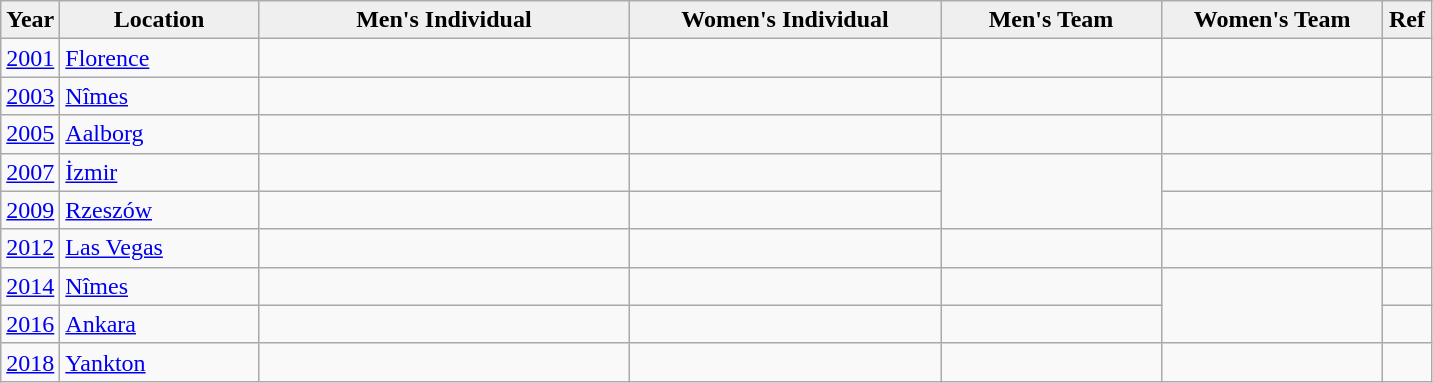<table class="wikitable">
<tr>
<th scope="col" ! width="25" style="background: #efefef;">Year</th>
<th scope="col" ! width="125" style="background: #efefef;">Location</th>
<th scope="col" ! width="240" style="background: #efefef;">Men's Individual</th>
<th scope="col" ! width="200" style="background: #efefef;">Women's Individual</th>
<th scope="col" ! width="140" style="background: #efefef;">Men's Team</th>
<th scope="col" ! width="140" style="background: #efefef;">Women's Team</th>
<th scope="col" ! width="25" style="background: #efefef;">Ref</th>
</tr>
<tr>
<td><a href='#'>2001</a></td>
<td> <a href='#'>Florence</a></td>
<td></td>
<td></td>
<td></td>
<td></td>
<td></td>
</tr>
<tr>
<td><a href='#'>2003</a></td>
<td> <a href='#'>Nîmes</a></td>
<td></td>
<td></td>
<td></td>
<td></td>
<td></td>
</tr>
<tr>
<td><a href='#'>2005</a></td>
<td> <a href='#'>Aalborg</a></td>
<td></td>
<td></td>
<td></td>
<td></td>
<td></td>
</tr>
<tr>
<td><a href='#'>2007</a></td>
<td> <a href='#'>İzmir</a></td>
<td></td>
<td></td>
<td rowspan=2></td>
<td></td>
<td></td>
</tr>
<tr>
<td><a href='#'>2009</a></td>
<td> <a href='#'>Rzeszów</a></td>
<td></td>
<td></td>
<td></td>
<td></td>
</tr>
<tr>
<td><a href='#'>2012</a></td>
<td> <a href='#'>Las Vegas</a></td>
<td></td>
<td></td>
<td></td>
<td></td>
<td></td>
</tr>
<tr>
<td><a href='#'>2014</a></td>
<td> <a href='#'>Nîmes</a></td>
<td></td>
<td></td>
<td></td>
<td rowspan=2></td>
<td></td>
</tr>
<tr>
<td><a href='#'>2016</a></td>
<td> <a href='#'>Ankara</a></td>
<td></td>
<td></td>
<td></td>
<td></td>
</tr>
<tr>
<td><a href='#'>2018</a></td>
<td> <a href='#'>Yankton</a></td>
<td></td>
<td></td>
<td></td>
<td></td>
</tr>
</table>
